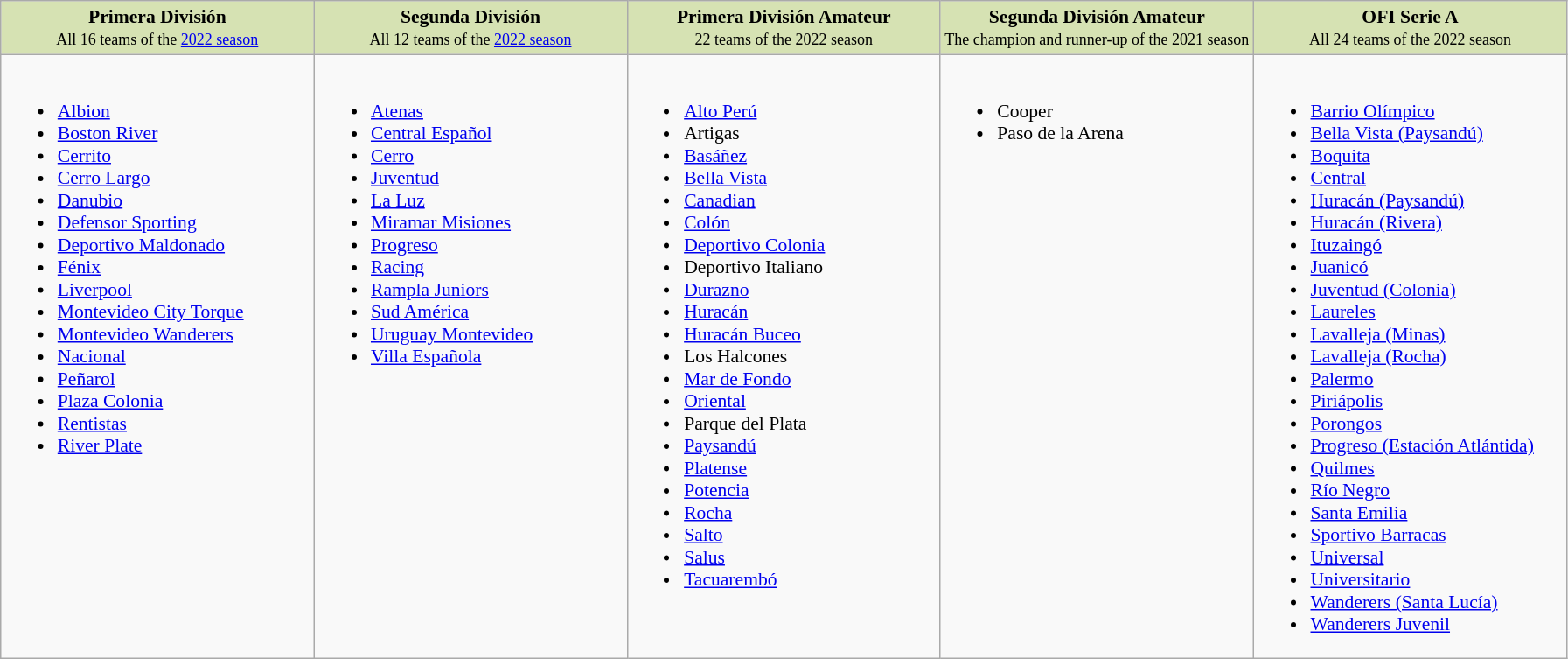<table class="wikitable" style="font-size:90%">
<tr style="background-color:#d6e2b3; text-align:center; vertical-align:top">
<td style="width:20%"><strong>Primera División</strong><br><small>All 16 teams of the <a href='#'>2022 season</a></small></td>
<td style="width:20%"><strong>Segunda División</strong><br><small>All 12 teams of the <a href='#'>2022 season</a></small></td>
<td style="width:20%"><strong>Primera División Amateur</strong><br><small>22 teams of the 2022 season</small></td>
<td style="width:20%"><strong>Segunda División Amateur</strong><br><small>The champion and runner-up of the 2021 season</small></td>
<td style="width:20%"><strong>OFI Serie A</strong><br><small>All 24 teams of the 2022 season</small></td>
</tr>
<tr style="vertical-align:top">
<td><br><ul><li><a href='#'>Albion</a></li><li><a href='#'>Boston River</a></li><li><a href='#'>Cerrito</a></li><li><a href='#'>Cerro Largo</a></li><li><a href='#'>Danubio</a></li><li><a href='#'>Defensor Sporting</a></li><li><a href='#'>Deportivo Maldonado</a></li><li><a href='#'>Fénix</a></li><li><a href='#'>Liverpool</a></li><li><a href='#'>Montevideo City Torque</a></li><li><a href='#'>Montevideo Wanderers</a></li><li><a href='#'>Nacional</a></li><li><a href='#'>Peñarol</a></li><li><a href='#'>Plaza Colonia</a></li><li><a href='#'>Rentistas</a></li><li><a href='#'>River Plate</a></li></ul></td>
<td><br><ul><li><a href='#'>Atenas</a></li><li><a href='#'>Central Español</a></li><li><a href='#'>Cerro</a></li><li><a href='#'>Juventud</a></li><li><a href='#'>La Luz</a></li><li><a href='#'>Miramar Misiones</a></li><li><a href='#'>Progreso</a></li><li><a href='#'>Racing</a></li><li><a href='#'>Rampla Juniors</a></li><li><a href='#'>Sud América</a></li><li><a href='#'>Uruguay Montevideo</a></li><li><a href='#'>Villa Española</a></li></ul></td>
<td><br><ul><li><a href='#'>Alto Perú</a></li><li>Artigas</li><li><a href='#'>Basáñez</a></li><li><a href='#'>Bella Vista</a></li><li><a href='#'>Canadian</a></li><li><a href='#'>Colón</a></li><li><a href='#'>Deportivo Colonia</a></li><li>Deportivo Italiano</li><li><a href='#'>Durazno</a></li><li><a href='#'>Huracán</a></li><li><a href='#'>Huracán Buceo</a></li><li>Los Halcones</li><li><a href='#'>Mar de Fondo</a></li><li><a href='#'>Oriental</a></li><li>Parque del Plata</li><li><a href='#'>Paysandú</a></li><li><a href='#'>Platense</a></li><li><a href='#'>Potencia</a></li><li><a href='#'>Rocha</a></li><li><a href='#'>Salto</a></li><li><a href='#'>Salus</a></li><li><a href='#'>Tacuarembó</a></li></ul></td>
<td><br><ul><li>Cooper</li><li>Paso de la Arena</li></ul></td>
<td><br><ul><li><a href='#'>Barrio Olímpico</a></li><li><a href='#'>Bella Vista (Paysandú)</a></li><li><a href='#'>Boquita</a></li><li><a href='#'>Central</a></li><li><a href='#'>Huracán (Paysandú)</a></li><li><a href='#'>Huracán (Rivera)</a></li><li><a href='#'>Ituzaingó</a></li><li><a href='#'>Juanicó</a></li><li><a href='#'>Juventud (Colonia)</a></li><li><a href='#'>Laureles</a></li><li><a href='#'>Lavalleja (Minas)</a></li><li><a href='#'>Lavalleja (Rocha)</a></li><li><a href='#'>Palermo</a></li><li><a href='#'>Piriápolis</a></li><li><a href='#'>Porongos</a></li><li><a href='#'>Progreso (Estación Atlántida)</a></li><li><a href='#'>Quilmes</a></li><li><a href='#'>Río Negro</a></li><li><a href='#'>Santa Emilia</a></li><li><a href='#'>Sportivo Barracas</a></li><li><a href='#'>Universal</a></li><li><a href='#'>Universitario</a></li><li><a href='#'>Wanderers (Santa Lucía)</a></li><li><a href='#'>Wanderers Juvenil</a></li></ul></td>
</tr>
</table>
